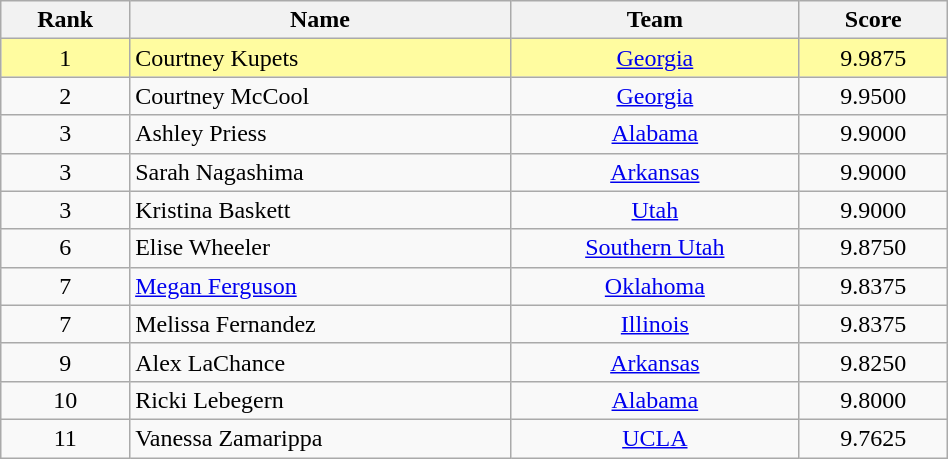<table class="sortable wikitable" style="text-align:center" width=50%>
<tr>
<th>Rank</th>
<th>Name</th>
<th>Team</th>
<th>Score</th>
</tr>
<tr bgcolor=fffca>
<td>1</td>
<td align="left">Courtney Kupets</td>
<td><a href='#'>Georgia</a></td>
<td>9.9875</td>
</tr>
<tr>
<td>2</td>
<td align="left">Courtney McCool</td>
<td><a href='#'>Georgia</a></td>
<td>9.9500</td>
</tr>
<tr>
<td>3</td>
<td align="left">Ashley Priess</td>
<td><a href='#'>Alabama</a></td>
<td>9.9000</td>
</tr>
<tr>
<td>3</td>
<td align="left">Sarah Nagashima</td>
<td><a href='#'>Arkansas</a></td>
<td>9.9000</td>
</tr>
<tr>
<td>3</td>
<td align="left">Kristina Baskett</td>
<td><a href='#'>Utah</a></td>
<td>9.9000</td>
</tr>
<tr>
<td>6</td>
<td align="left">Elise Wheeler</td>
<td><a href='#'>Southern Utah</a></td>
<td>9.8750</td>
</tr>
<tr>
<td>7</td>
<td align="left"><a href='#'>Megan Ferguson</a></td>
<td><a href='#'>Oklahoma</a></td>
<td>9.8375</td>
</tr>
<tr>
<td>7</td>
<td align="left">Melissa Fernandez</td>
<td><a href='#'>Illinois</a></td>
<td>9.8375</td>
</tr>
<tr>
<td>9</td>
<td align="left">Alex LaChance</td>
<td><a href='#'>Arkansas</a></td>
<td>9.8250</td>
</tr>
<tr>
<td>10</td>
<td align="left">Ricki Lebegern</td>
<td><a href='#'>Alabama</a></td>
<td>9.8000</td>
</tr>
<tr>
<td>11</td>
<td align="left">Vanessa Zamarippa</td>
<td><a href='#'>UCLA</a></td>
<td>9.7625</td>
</tr>
</table>
